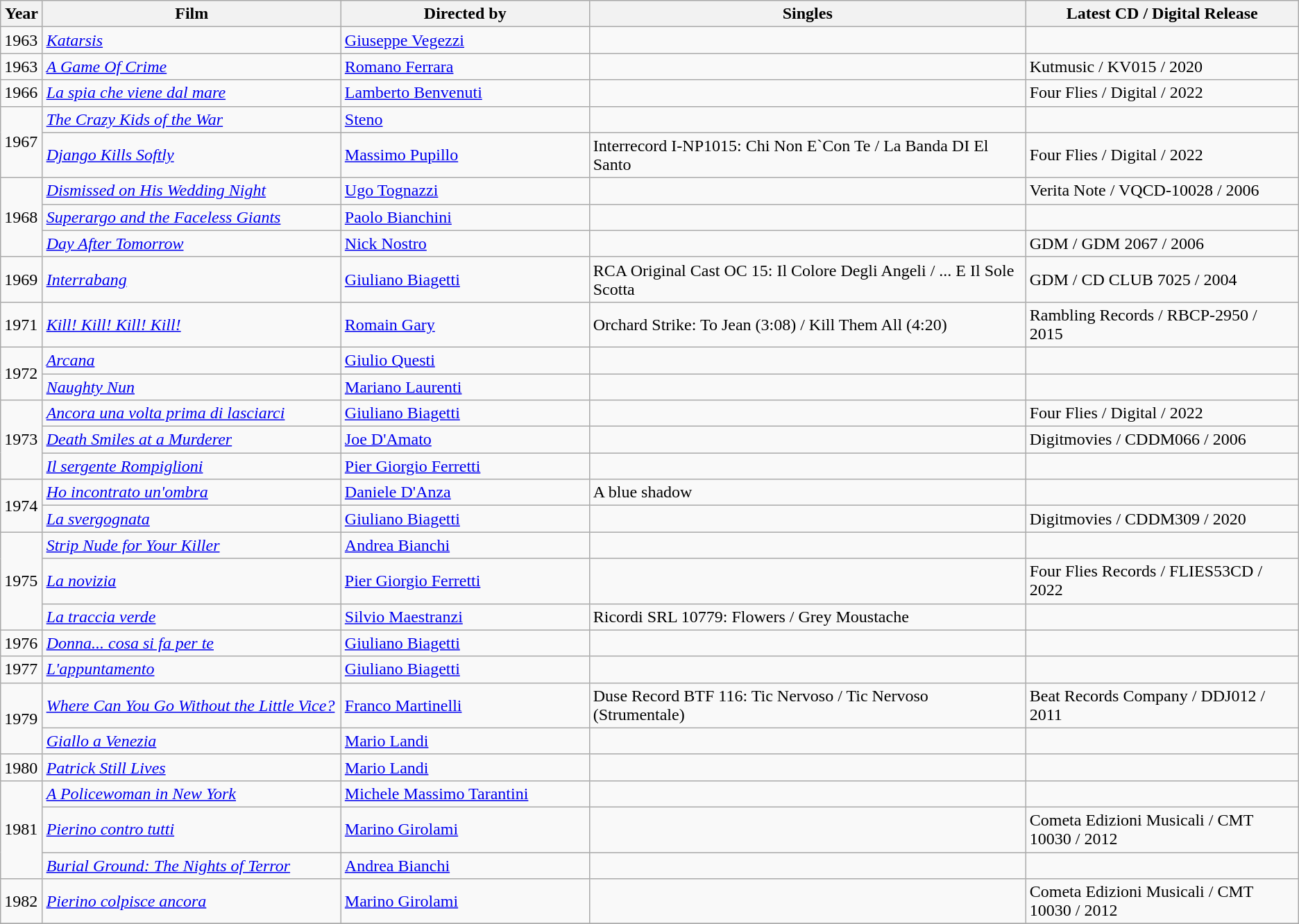<table class="wikitable">
<tr>
<th style="width: 33px;">Year</th>
<th style="width: 300px;">Film</th>
<th style="width: 250px;">Directed by</th>
<th style="width: 450px;">Singles</th>
<th style="width: 275px;">Latest CD / Digital Release</th>
</tr>
<tr>
<td rowspan="1">1963</td>
<td><em><a href='#'>Katarsis</a></em> </td>
<td><a href='#'>Giuseppe Vegezzi</a></td>
<td></td>
<td></td>
</tr>
<tr>
<td rowspan="1">1963</td>
<td><em><a href='#'>A Game Of Crime</a></em></td>
<td><a href='#'>Romano Ferrara</a></td>
<td></td>
<td>Kutmusic / KV015 / 2020</td>
</tr>
<tr>
<td rowspan="1">1966</td>
<td><em><a href='#'>La spia che viene dal mare</a></em></td>
<td><a href='#'>Lamberto Benvenuti</a></td>
<td></td>
<td>Four Flies / Digital / 2022</td>
</tr>
<tr>
<td rowspan="2">1967</td>
<td><em><a href='#'>The Crazy Kids of the War</a></em></td>
<td><a href='#'>Steno</a></td>
<td></td>
<td></td>
</tr>
<tr>
<td><em><a href='#'>Django Kills Softly</a></em></td>
<td><a href='#'>Massimo Pupillo</a></td>
<td>Interrecord I-NP1015: Chi Non E`Con Te / La Banda DI El Santo</td>
<td>Four Flies / Digital / 2022</td>
</tr>
<tr>
<td rowspan="3">1968</td>
<td><em><a href='#'>Dismissed on His Wedding Night</a></em></td>
<td><a href='#'>Ugo Tognazzi</a></td>
<td></td>
<td>Verita Note / VQCD-10028 / 2006</td>
</tr>
<tr>
<td><em><a href='#'>Superargo and the Faceless Giants</a></em></td>
<td><a href='#'>Paolo Bianchini</a></td>
<td></td>
<td></td>
</tr>
<tr>
<td><em><a href='#'>Day After Tomorrow</a></em></td>
<td><a href='#'>Nick Nostro</a></td>
<td></td>
<td>GDM / GDM 2067 / 2006</td>
</tr>
<tr>
<td rowspan="1">1969</td>
<td><em><a href='#'>Interrabang</a></em></td>
<td><a href='#'>Giuliano Biagetti</a></td>
<td>RCA Original Cast OC 15: Il Colore Degli Angeli / ... E Il Sole Scotta</td>
<td>GDM / CD CLUB 7025 / 2004</td>
</tr>
<tr>
<td rowspan="1">1971</td>
<td><em><a href='#'>Kill! Kill! Kill! Kill!</a></em></td>
<td><a href='#'>Romain Gary</a></td>
<td>Orchard Strike: To Jean (3:08) / Kill Them All (4:20)</td>
<td>Rambling Records / RBCP-2950 / 2015</td>
</tr>
<tr>
<td rowspan="2">1972</td>
<td><em><a href='#'>Arcana</a></em></td>
<td><a href='#'>Giulio Questi</a></td>
<td></td>
<td></td>
</tr>
<tr>
<td><em><a href='#'>Naughty Nun</a></em></td>
<td><a href='#'>Mariano Laurenti</a></td>
<td></td>
<td></td>
</tr>
<tr>
<td rowspan="3">1973</td>
<td><em><a href='#'>Ancora una volta prima di lasciarci</a></em></td>
<td><a href='#'>Giuliano Biagetti</a></td>
<td></td>
<td>Four Flies / Digital / 2022</td>
</tr>
<tr>
<td><em><a href='#'>Death Smiles at a Murderer</a></em></td>
<td><a href='#'>Joe D'Amato</a></td>
<td></td>
<td>Digitmovies / CDDM066 / 2006</td>
</tr>
<tr>
<td><em><a href='#'>Il sergente Rompiglioni</a></em></td>
<td><a href='#'>Pier Giorgio Ferretti</a></td>
<td></td>
<td></td>
</tr>
<tr>
<td rowspan="2">1974</td>
<td><em><a href='#'>Ho incontrato un'ombra</a></em></td>
<td><a href='#'>Daniele D'Anza</a></td>
<td>A blue shadow</td>
<td></td>
</tr>
<tr>
<td><em><a href='#'>La svergognata</a></em></td>
<td><a href='#'>Giuliano Biagetti</a></td>
<td></td>
<td>Digitmovies / CDDM309 / 2020</td>
</tr>
<tr>
<td rowspan="3">1975</td>
<td><em><a href='#'>Strip Nude for Your Killer</a></em></td>
<td><a href='#'>Andrea Bianchi</a></td>
<td></td>
<td></td>
</tr>
<tr>
<td><em><a href='#'>La novizia</a></em></td>
<td><a href='#'>Pier Giorgio Ferretti</a></td>
<td></td>
<td>Four Flies Records / FLIES53CD / 2022</td>
</tr>
<tr>
<td><em><a href='#'>La traccia verde</a></em></td>
<td><a href='#'>Silvio Maestranzi</a></td>
<td>Ricordi SRL 10779: Flowers / Grey Moustache</td>
<td></td>
</tr>
<tr>
<td rowspan="1">1976</td>
<td><em><a href='#'>Donna... cosa si fa per te</a></em></td>
<td><a href='#'>Giuliano Biagetti</a></td>
<td></td>
<td></td>
</tr>
<tr>
<td rowspan="1">1977</td>
<td><em><a href='#'>L'appuntamento</a></em></td>
<td><a href='#'>Giuliano Biagetti</a></td>
<td></td>
<td></td>
</tr>
<tr>
<td rowspan="2">1979</td>
<td><em><a href='#'>Where Can You Go Without the Little Vice?</a></em></td>
<td><a href='#'>Franco Martinelli</a></td>
<td>Duse Record BTF 116: Tic Nervoso / Tic Nervoso (Strumentale)</td>
<td>Beat Records Company / DDJ012 / 2011</td>
</tr>
<tr>
<td><em><a href='#'>Giallo a Venezia</a></em></td>
<td><a href='#'>Mario Landi</a></td>
<td></td>
<td></td>
</tr>
<tr>
<td rowspan="1">1980</td>
<td><em><a href='#'>Patrick Still Lives</a></em></td>
<td><a href='#'>Mario Landi</a></td>
<td></td>
<td></td>
</tr>
<tr>
<td rowspan="3">1981</td>
<td><em><a href='#'>A Policewoman in New York</a></em></td>
<td><a href='#'>Michele Massimo Tarantini</a></td>
<td></td>
<td></td>
</tr>
<tr>
<td><em><a href='#'>Pierino contro tutti</a></em></td>
<td><a href='#'>Marino Girolami</a></td>
<td></td>
<td>Cometa Edizioni Musicali / CMT 10030 / 2012</td>
</tr>
<tr>
<td><em><a href='#'>Burial Ground: The Nights of Terror</a></em></td>
<td><a href='#'>Andrea Bianchi</a></td>
<td></td>
<td></td>
</tr>
<tr>
<td rowspan="1">1982</td>
<td><em><a href='#'>Pierino colpisce ancora</a></em></td>
<td><a href='#'>Marino Girolami</a></td>
<td></td>
<td>Cometa Edizioni Musicali / CMT 10030 / 2012</td>
</tr>
<tr>
</tr>
</table>
